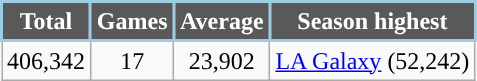<table class=wikitable style="text-align:center">
<tr>
<th style="background:#585958; color:#FFFFFF; border:2px solid #9BCDE4;">Total</th>
<th style="background:#585958; color:#FFFFFF; border:2px solid #9BCDE4;">Games</th>
<th style="background:#585958; color:#FFFFFF; border:2px solid #9BCDE4;">Average</th>
<th style="background:#585958; color:#FFFFFF; border:2px solid #9BCDE4;">Season highest</th>
</tr>
<tr>
<td>406,342</td>
<td>17</td>
<td>23,902</td>
<td><a href='#'>LA Galaxy</a> (52,242)</td>
</tr>
</table>
